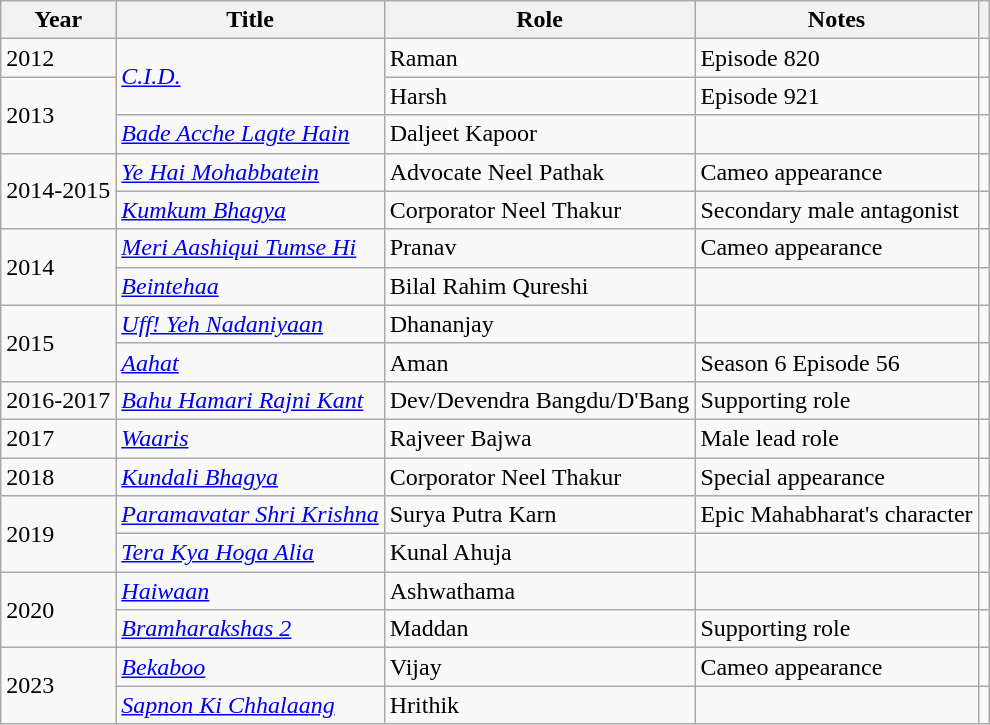<table class="wikitable plainrowheaders sortable" style="margin-right: 0;">
<tr>
<th scope="col">Year</th>
<th scope="col">Title</th>
<th scope="col">Role</th>
<th scope="col" class="unsortable">Notes</th>
<th scope="col" class="unsortable"></th>
</tr>
<tr>
<td>2012</td>
<td rowspan="2"><em><a href='#'>C.I.D.</a></em></td>
<td>Raman</td>
<td>Episode 820</td>
<td></td>
</tr>
<tr>
<td rowspan="2">2013</td>
<td>Harsh</td>
<td>Episode 921</td>
<td></td>
</tr>
<tr>
<td><em><a href='#'>Bade Acche Lagte Hain</a></em></td>
<td>Daljeet Kapoor</td>
<td></td>
<td></td>
</tr>
<tr>
<td rowspan="2">2014-2015</td>
<td><em><a href='#'>Ye Hai Mohabbatein</a></em></td>
<td>Advocate Neel Pathak</td>
<td>Cameo appearance</td>
<td></td>
</tr>
<tr>
<td><em><a href='#'>Kumkum Bhagya</a></em></td>
<td>Corporator Neel Thakur</td>
<td>Secondary male antagonist</td>
<td></td>
</tr>
<tr>
<td rowspan="2">2014</td>
<td><em><a href='#'>Meri Aashiqui Tumse Hi</a></em></td>
<td>Pranav</td>
<td>Cameo appearance</td>
<td></td>
</tr>
<tr>
<td><em><a href='#'>Beintehaa</a></em></td>
<td>Bilal Rahim Qureshi</td>
<td></td>
<td></td>
</tr>
<tr>
<td rowspan="2">2015</td>
<td><em><a href='#'>Uff! Yeh Nadaniyaan</a></em></td>
<td>Dhananjay</td>
<td></td>
<td></td>
</tr>
<tr>
<td><em><a href='#'>Aahat</a></em></td>
<td>Aman</td>
<td>Season 6 Episode 56</td>
<td></td>
</tr>
<tr>
<td>2016-2017</td>
<td><em><a href='#'>Bahu Hamari Rajni Kant</a></em></td>
<td>Dev/Devendra Bangdu/D'Bang</td>
<td>Supporting role</td>
<td></td>
</tr>
<tr>
<td>2017</td>
<td><em><a href='#'>Waaris</a></em></td>
<td>Rajveer Bajwa</td>
<td>Male lead role</td>
<td></td>
</tr>
<tr>
<td>2018</td>
<td><em><a href='#'>Kundali Bhagya</a></em></td>
<td>Corporator Neel Thakur</td>
<td>Special appearance</td>
<td></td>
</tr>
<tr>
<td rowspan=2>2019</td>
<td><em><a href='#'>Paramavatar Shri Krishna</a></em></td>
<td>Surya Putra Karn</td>
<td>Epic Mahabharat's character</td>
<td></td>
</tr>
<tr>
<td><em><a href='#'>Tera Kya Hoga Alia</a></em></td>
<td>Kunal Ahuja</td>
<td></td>
<td></td>
</tr>
<tr>
<td rowspan=2>2020</td>
<td><em><a href='#'>Haiwaan</a></em></td>
<td>Ashwathama</td>
<td></td>
<td></td>
</tr>
<tr>
<td><em><a href='#'>Bramharakshas 2</a></em></td>
<td>Maddan</td>
<td>Supporting role</td>
<td></td>
</tr>
<tr>
<td rowspan=2>2023</td>
<td><em><a href='#'>Bekaboo</a></em></td>
<td>Vijay</td>
<td>Cameo appearance</td>
<td></td>
</tr>
<tr>
<td><em><a href='#'>Sapnon Ki Chhalaang</a></em></td>
<td>Hrithik</td>
<td></td>
<td></td>
</tr>
</table>
